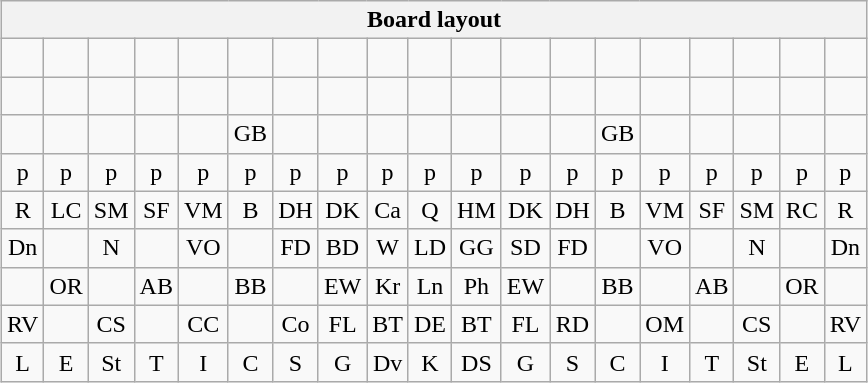<table class=wikitable style="margin:1em auto;">
<tr align=center>
<th colspan="19">Board layout</th>
</tr>
<tr align=center>
<td> </td>
<td> </td>
<td> </td>
<td> </td>
<td> </td>
<td> </td>
<td> </td>
<td> </td>
<td> </td>
<td> </td>
<td> </td>
<td> </td>
<td> </td>
<td> </td>
<td> </td>
<td> </td>
<td> </td>
<td> </td>
<td> </td>
</tr>
<tr align=center>
<td> </td>
<td> </td>
<td> </td>
<td> </td>
<td> </td>
<td> </td>
<td> </td>
<td> </td>
<td> </td>
<td> </td>
<td> </td>
<td> </td>
<td> </td>
<td> </td>
<td> </td>
<td> </td>
<td> </td>
<td> </td>
<td> </td>
</tr>
<tr align=center>
<td> </td>
<td> </td>
<td> </td>
<td> </td>
<td> </td>
<td>GB</td>
<td> </td>
<td> </td>
<td> </td>
<td> </td>
<td> </td>
<td> </td>
<td> </td>
<td>GB</td>
<td> </td>
<td> </td>
<td> </td>
<td> </td>
<td> </td>
</tr>
<tr align=center>
<td>p</td>
<td>p</td>
<td>p</td>
<td>p</td>
<td>p</td>
<td>p</td>
<td>p</td>
<td>p</td>
<td>p</td>
<td>p</td>
<td>p</td>
<td>p</td>
<td>p</td>
<td>p</td>
<td>p</td>
<td>p</td>
<td>p</td>
<td>p</td>
<td>p</td>
</tr>
<tr align=center>
<td>R</td>
<td>LC</td>
<td>SM</td>
<td>SF</td>
<td>VM</td>
<td>B</td>
<td>DH</td>
<td>DK</td>
<td>Ca</td>
<td>Q</td>
<td>HM</td>
<td>DK</td>
<td>DH</td>
<td>B</td>
<td>VM</td>
<td>SF</td>
<td>SM</td>
<td>RC</td>
<td>R</td>
</tr>
<tr align=center>
<td>Dn</td>
<td> </td>
<td>N</td>
<td> </td>
<td>VO</td>
<td> </td>
<td>FD</td>
<td>BD</td>
<td>W</td>
<td>LD</td>
<td>GG</td>
<td>SD</td>
<td>FD</td>
<td> </td>
<td>VO</td>
<td> </td>
<td>N</td>
<td> </td>
<td>Dn</td>
</tr>
<tr align=center>
<td> </td>
<td>OR</td>
<td> </td>
<td>AB</td>
<td> </td>
<td>BB</td>
<td> </td>
<td>EW</td>
<td>Kr</td>
<td>Ln</td>
<td>Ph</td>
<td>EW</td>
<td> </td>
<td>BB</td>
<td> </td>
<td>AB</td>
<td> </td>
<td>OR</td>
<td> </td>
</tr>
<tr align=center>
<td>RV</td>
<td> </td>
<td>CS</td>
<td> </td>
<td>CC</td>
<td> </td>
<td>Co</td>
<td>FL</td>
<td>BT</td>
<td>DE</td>
<td>BT</td>
<td>FL</td>
<td>RD</td>
<td> </td>
<td>OM</td>
<td> </td>
<td>CS</td>
<td> </td>
<td>RV</td>
</tr>
<tr align=center>
<td>L</td>
<td>E</td>
<td>St</td>
<td>T</td>
<td>I</td>
<td>C</td>
<td>S</td>
<td>G</td>
<td>Dv</td>
<td>K</td>
<td>DS</td>
<td>G</td>
<td>S</td>
<td>C</td>
<td>I</td>
<td>T</td>
<td>St</td>
<td>E</td>
<td>L</td>
</tr>
</table>
